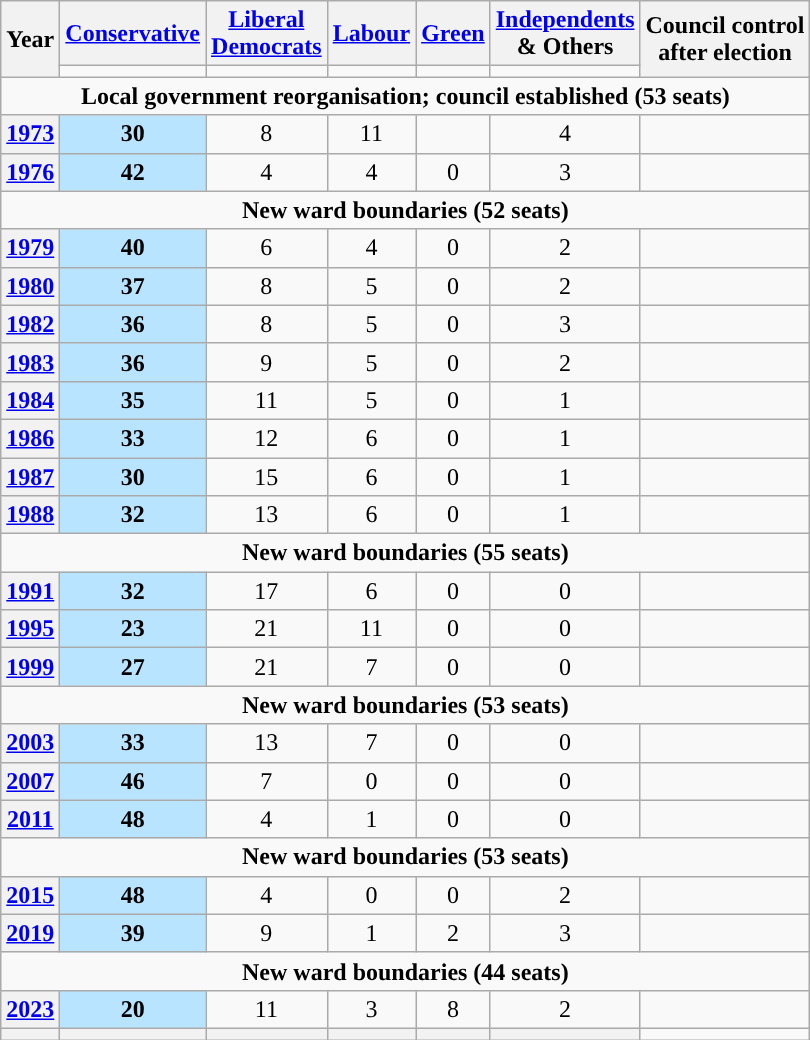<table class="wikitable plainrowheaders" style="text-align:center">
<tr>
<th scope="col" rowspan="2">Year</th>
<th scope="col"><a href='#'>Conservative</a></th>
<th scope="col" style="width:1px"><a href='#'>Liberal Democrats</a></th>
<th scope="col"><a href='#'>Labour</a></th>
<th scope="col"><a href='#'>Green</a></th>
<th scope="col"><a href='#'>Independents</a><br>& Others</th>
<th scope="col" rowspan="2" colspan="2">Council control<br>after election</th>
</tr>
<tr>
<td style="background:"></td>
<td style="background:"></td>
<td style="background:"></td>
<td style="background:"></td>
<td style="background:"></td>
</tr>
<tr>
<td colspan="9"><strong>Local government reorganisation; council established (53 seats)</strong></td>
</tr>
<tr>
<th scope="row"><a href='#'>1973</a></th>
<td style="background:#B9E4FF;"><strong>30</strong></td>
<td>8</td>
<td>11</td>
<td></td>
<td>4</td>
<td></td>
</tr>
<tr>
<th scope="row"><a href='#'>1976</a></th>
<td style="background:#B9E4FF;"><strong>42</strong></td>
<td>4</td>
<td>4</td>
<td>0</td>
<td>3</td>
<td></td>
</tr>
<tr>
<td colspan="9"><strong>New ward boundaries (52 seats)</strong></td>
</tr>
<tr>
<th scope="row"><a href='#'>1979</a></th>
<td style="background:#B9E4FF;"><strong>40</strong></td>
<td>6</td>
<td>4</td>
<td>0</td>
<td>2</td>
<td></td>
</tr>
<tr>
<th scope="row"><a href='#'>1980</a></th>
<td style="background:#B9E4FF;"><strong>37</strong></td>
<td>8</td>
<td>5</td>
<td>0</td>
<td>2</td>
<td></td>
</tr>
<tr>
<th scope="row"><a href='#'>1982</a></th>
<td style="background:#B9E4FF;"><strong>36</strong></td>
<td>8</td>
<td>5</td>
<td>0</td>
<td>3</td>
<td></td>
</tr>
<tr>
<th scope="row"><a href='#'>1983</a></th>
<td style="background:#B9E4FF;"><strong>36</strong></td>
<td>9</td>
<td>5</td>
<td>0</td>
<td>2</td>
<td></td>
</tr>
<tr>
<th scope="row"><a href='#'>1984</a></th>
<td style="background:#B9E4FF;"><strong>35</strong></td>
<td>11</td>
<td>5</td>
<td>0</td>
<td>1</td>
<td></td>
</tr>
<tr>
<th scope="row"><a href='#'>1986</a></th>
<td style="background:#B9E4FF;"><strong>33</strong></td>
<td>12</td>
<td>6</td>
<td>0</td>
<td>1</td>
<td></td>
</tr>
<tr>
<th scope="row"><a href='#'>1987</a></th>
<td style="background:#B9E4FF;"><strong>30</strong></td>
<td>15</td>
<td>6</td>
<td>0</td>
<td>1</td>
<td></td>
</tr>
<tr>
<th scope="row"><a href='#'>1988</a></th>
<td style="background:#B9E4FF;"><strong>32</strong></td>
<td>13</td>
<td>6</td>
<td>0</td>
<td>1</td>
<td></td>
</tr>
<tr>
<td colspan="9"><strong>New ward boundaries (55 seats)</strong></td>
</tr>
<tr>
<th scope="row"><a href='#'>1991</a></th>
<td style="background:#B9E4FF;"><strong>32</strong></td>
<td>17</td>
<td>6</td>
<td>0</td>
<td>0</td>
<td></td>
</tr>
<tr>
<th scope="row"><a href='#'>1995</a></th>
<td style="background:#B9E4FF;"><strong>23</strong></td>
<td>21</td>
<td>11</td>
<td>0</td>
<td>0</td>
<td></td>
</tr>
<tr>
<th scope="row"><a href='#'>1999</a></th>
<td style="background:#B9E4FF;"><strong>27</strong></td>
<td>21</td>
<td>7</td>
<td>0</td>
<td>0</td>
<td></td>
</tr>
<tr>
<td colspan="9"><strong>New ward boundaries (53 seats)</strong></td>
</tr>
<tr>
<th scope="row"><a href='#'>2003</a></th>
<td style="background:#B9E4FF;"><strong>33</strong></td>
<td>13</td>
<td>7</td>
<td>0</td>
<td>0</td>
<td></td>
</tr>
<tr>
<th scope="row"><a href='#'>2007</a></th>
<td style="background:#B9E4FF;"><strong>46</strong></td>
<td>7</td>
<td>0</td>
<td>0</td>
<td>0</td>
<td></td>
</tr>
<tr>
<th scope="row"><a href='#'>2011</a></th>
<td style="background:#B9E4FF;"><strong>48</strong></td>
<td>4</td>
<td>1</td>
<td>0</td>
<td>0</td>
<td></td>
</tr>
<tr>
<td colspan="9"><strong>New ward boundaries (53 seats)</strong></td>
</tr>
<tr>
<th scope="row"><a href='#'>2015</a></th>
<td style="background:#B9E4FF;"><strong>48</strong></td>
<td>4</td>
<td>0</td>
<td>0</td>
<td>2</td>
<td></td>
</tr>
<tr>
<th scope="row"><a href='#'>2019</a></th>
<td style="background:#B9E4FF;"><strong>39</strong></td>
<td>9</td>
<td>1</td>
<td>2</td>
<td>3</td>
<td></td>
</tr>
<tr>
<td colspan="9"><strong>New ward boundaries (44 seats)</strong></td>
</tr>
<tr>
<th scope="row"><a href='#'>2023</a></th>
<td style="background:#B9E4FF;"><strong>20</strong></td>
<td>11</td>
<td>3</td>
<td>8</td>
<td>2</td>
<td></td>
</tr>
<tr>
<th></th>
<th style="background-color: "></th>
<th style="background-color: "></th>
<th style="background-color: "></th>
<th style="background-color: "></th>
<th style="background-color: "></th>
</tr>
</table>
